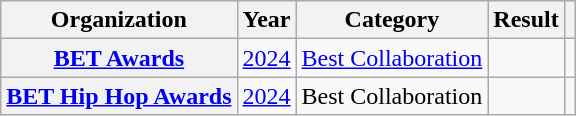<table class="wikitable sortable plainrowheaders" style="border:none; margin:0;">
<tr>
<th scope="col">Organization</th>
<th scope="col">Year</th>
<th scope="col">Category</th>
<th scope="col">Result</th>
<th scope="col" class="unsortable"></th>
</tr>
<tr>
<th scope="row"><a href='#'>BET Awards</a></th>
<td><a href='#'>2024</a></td>
<td><a href='#'>Best Collaboration</a></td>
<td></td>
<td style="text-align:center"></td>
</tr>
<tr>
<th scope="row"><a href='#'>BET Hip Hop Awards</a></th>
<td><a href='#'>2024</a></td>
<td>Best Collaboration</td>
<td></td>
<td style="text-align:center"></td>
</tr>
</table>
